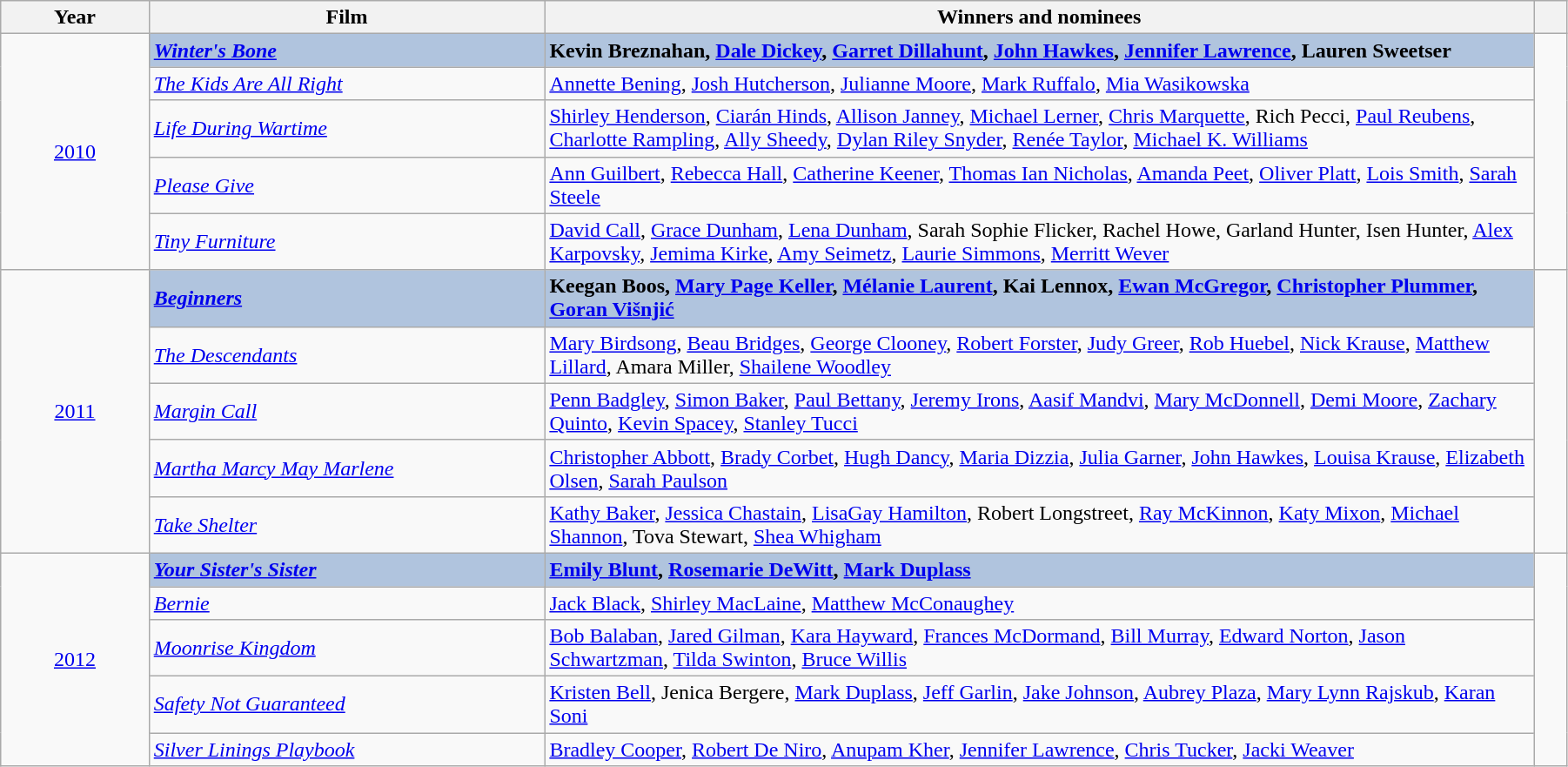<table class="wikitable" width="95%" cellpadding="5">
<tr>
<th width="9%"><strong>Year</strong></th>
<th width="24%"><strong>Film</strong></th>
<th width="60%"><strong>Winners and nominees</strong></th>
<th width="2%"><strong></strong></th>
</tr>
<tr>
<td rowspan="5" style="text-align:center;"><a href='#'>2010</a></td>
<td style="background:#B0C4DE"><strong><em><a href='#'>Winter's Bone</a></em></strong></td>
<td style="background:#B0C4DE"><strong>Kevin Breznahan, <a href='#'>Dale Dickey</a>, <a href='#'>Garret Dillahunt</a>, <a href='#'>John Hawkes</a>, <a href='#'>Jennifer Lawrence</a>, Lauren Sweetser</strong></td>
<td rowspan="5" style="text-align:center;"></td>
</tr>
<tr>
<td><em><a href='#'>The Kids Are All Right</a></em></td>
<td><a href='#'>Annette Bening</a>, <a href='#'>Josh Hutcherson</a>, <a href='#'>Julianne Moore</a>, <a href='#'>Mark Ruffalo</a>, <a href='#'>Mia Wasikowska</a></td>
</tr>
<tr>
<td><em><a href='#'>Life During Wartime</a></em></td>
<td><a href='#'>Shirley Henderson</a>, <a href='#'>Ciarán Hinds</a>, <a href='#'>Allison Janney</a>, <a href='#'>Michael Lerner</a>, <a href='#'>Chris Marquette</a>, Rich Pecci, <a href='#'>Paul Reubens</a>, <a href='#'>Charlotte Rampling</a>, <a href='#'>Ally Sheedy</a>, <a href='#'>Dylan Riley Snyder</a>, <a href='#'>Renée Taylor</a>, <a href='#'>Michael K. Williams</a></td>
</tr>
<tr>
<td><em><a href='#'>Please Give</a></em></td>
<td><a href='#'>Ann Guilbert</a>, <a href='#'>Rebecca Hall</a>, <a href='#'>Catherine Keener</a>, <a href='#'>Thomas Ian Nicholas</a>, <a href='#'>Amanda Peet</a>, <a href='#'>Oliver Platt</a>, <a href='#'>Lois Smith</a>, <a href='#'>Sarah Steele</a></td>
</tr>
<tr>
<td><em><a href='#'>Tiny Furniture</a></em></td>
<td><a href='#'>David Call</a>, <a href='#'>Grace Dunham</a>, <a href='#'>Lena Dunham</a>, Sarah Sophie Flicker, Rachel Howe, Garland Hunter, Isen Hunter, <a href='#'>Alex Karpovsky</a>, <a href='#'>Jemima Kirke</a>,  <a href='#'>Amy Seimetz</a>, <a href='#'>Laurie Simmons</a>, <a href='#'>Merritt Wever</a></td>
</tr>
<tr>
<td rowspan="5" style="text-align:center;"><a href='#'>2011</a></td>
<td style="background:#B0C4DE"><strong><em><a href='#'>Beginners</a></em></strong></td>
<td style="background:#B0C4DE"><strong>Keegan Boos, <a href='#'>Mary Page Keller</a>, <a href='#'>Mélanie Laurent</a>, Kai Lennox, <a href='#'>Ewan McGregor</a>, <a href='#'>Christopher Plummer</a>, <a href='#'>Goran Višnjić</a></strong></td>
<td rowspan="5" style="text-align:center;"></td>
</tr>
<tr>
<td><em><a href='#'>The Descendants</a></em></td>
<td><a href='#'>Mary Birdsong</a>, <a href='#'>Beau Bridges</a>, <a href='#'>George Clooney</a>, <a href='#'>Robert Forster</a>, <a href='#'>Judy Greer</a>, <a href='#'>Rob Huebel</a>, <a href='#'>Nick Krause</a>, <a href='#'>Matthew Lillard</a>, Amara Miller, <a href='#'>Shailene Woodley</a></td>
</tr>
<tr>
<td><em><a href='#'>Margin Call</a></em></td>
<td><a href='#'>Penn Badgley</a>, <a href='#'>Simon Baker</a>, <a href='#'>Paul Bettany</a>, <a href='#'>Jeremy Irons</a>, <a href='#'>Aasif Mandvi</a>, <a href='#'>Mary McDonnell</a>, <a href='#'>Demi Moore</a>, <a href='#'>Zachary Quinto</a>, <a href='#'>Kevin Spacey</a>, <a href='#'>Stanley Tucci</a></td>
</tr>
<tr>
<td><em><a href='#'>Martha Marcy May Marlene</a></em></td>
<td><a href='#'>Christopher Abbott</a>, <a href='#'>Brady Corbet</a>, <a href='#'>Hugh Dancy</a>, <a href='#'>Maria Dizzia</a>, <a href='#'>Julia Garner</a>, <a href='#'>John Hawkes</a>, <a href='#'>Louisa Krause</a>, <a href='#'>Elizabeth Olsen</a>, <a href='#'>Sarah Paulson</a></td>
</tr>
<tr>
<td><em><a href='#'>Take Shelter</a></em></td>
<td><a href='#'>Kathy Baker</a>, <a href='#'>Jessica Chastain</a>, <a href='#'>LisaGay Hamilton</a>, Robert Longstreet, <a href='#'>Ray McKinnon</a>, <a href='#'>Katy Mixon</a>, <a href='#'>Michael Shannon</a>, Tova Stewart, <a href='#'>Shea Whigham</a></td>
</tr>
<tr>
<td rowspan="5" style="text-align:center;"><a href='#'>2012</a></td>
<td style="background:#B0C4DE"><strong><em><a href='#'>Your Sister's Sister</a></em></strong></td>
<td style="background:#B0C4DE"><strong><a href='#'>Emily Blunt</a>, <a href='#'>Rosemarie DeWitt</a>, <a href='#'>Mark Duplass</a></strong></td>
<td rowspan="5" style="text-align:center;"><br></td>
</tr>
<tr>
<td><em><a href='#'>Bernie</a></em></td>
<td><a href='#'>Jack Black</a>, <a href='#'>Shirley MacLaine</a>, <a href='#'>Matthew McConaughey</a></td>
</tr>
<tr>
<td><em><a href='#'>Moonrise Kingdom</a></em></td>
<td><a href='#'>Bob Balaban</a>, <a href='#'>Jared Gilman</a>, <a href='#'>Kara Hayward</a>, <a href='#'>Frances McDormand</a>, <a href='#'>Bill Murray</a>, <a href='#'>Edward Norton</a>, <a href='#'>Jason Schwartzman</a>, <a href='#'>Tilda Swinton</a>, <a href='#'>Bruce Willis</a></td>
</tr>
<tr>
<td><em><a href='#'>Safety Not Guaranteed</a></em></td>
<td><a href='#'>Kristen Bell</a>, Jenica Bergere, <a href='#'>Mark Duplass</a>, <a href='#'>Jeff Garlin</a>, <a href='#'>Jake Johnson</a>, <a href='#'>Aubrey Plaza</a>, <a href='#'>Mary Lynn Rajskub</a>, <a href='#'>Karan Soni</a></td>
</tr>
<tr>
<td><em><a href='#'>Silver Linings Playbook</a></em></td>
<td><a href='#'>Bradley Cooper</a>, <a href='#'>Robert De Niro</a>, <a href='#'>Anupam Kher</a>, <a href='#'>Jennifer Lawrence</a>, <a href='#'>Chris Tucker</a>, <a href='#'>Jacki Weaver</a></td>
</tr>
</table>
